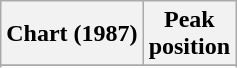<table class="wikitable sortable plainrowheaders" style="text-align:center">
<tr>
<th>Chart (1987)</th>
<th>Peak<br>position</th>
</tr>
<tr>
</tr>
<tr>
</tr>
<tr>
</tr>
</table>
